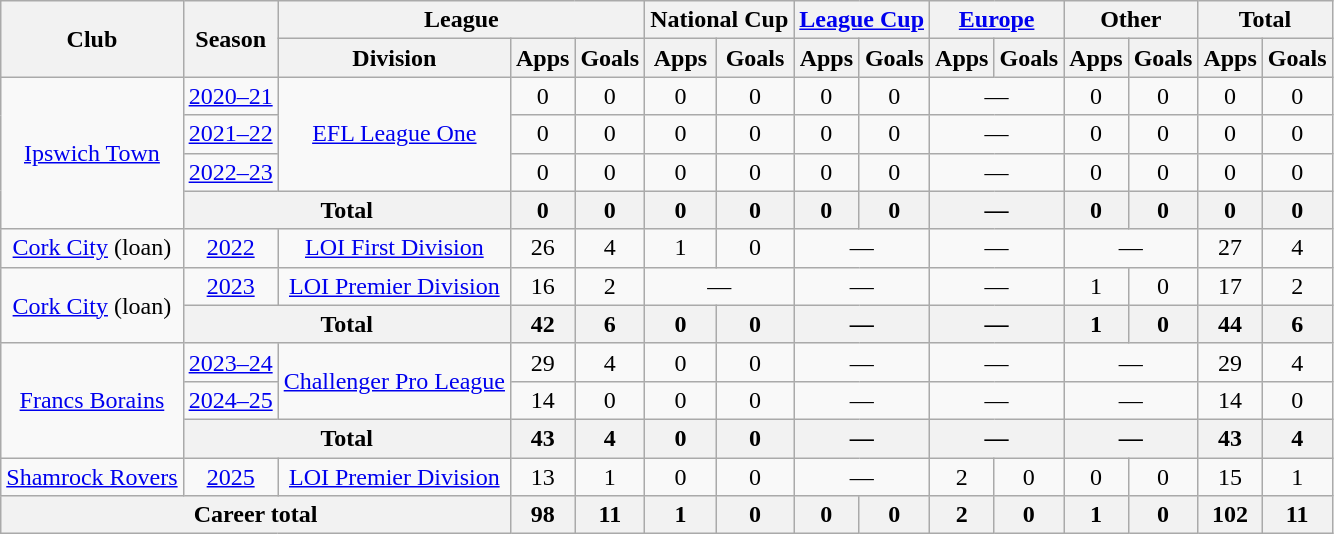<table class="wikitable" style="text-align:center">
<tr>
<th rowspan=2>Club</th>
<th rowspan=2>Season</th>
<th colspan=3>League</th>
<th colspan=2>National Cup</th>
<th colspan=2><a href='#'>League Cup</a></th>
<th colspan=2><a href='#'>Europe</a></th>
<th colspan=2>Other</th>
<th colspan=2>Total</th>
</tr>
<tr>
<th>Division</th>
<th>Apps</th>
<th>Goals</th>
<th>Apps</th>
<th>Goals</th>
<th>Apps</th>
<th>Goals</th>
<th>Apps</th>
<th>Goals</th>
<th>Apps</th>
<th>Goals</th>
<th>Apps</th>
<th>Goals</th>
</tr>
<tr>
<td rowspan="4"><a href='#'>Ipswich Town</a></td>
<td><a href='#'>2020–21</a></td>
<td rowspan="3"><a href='#'>EFL League One</a></td>
<td>0</td>
<td>0</td>
<td>0</td>
<td>0</td>
<td>0</td>
<td>0</td>
<td colspan="2">—</td>
<td>0</td>
<td>0</td>
<td>0</td>
<td>0</td>
</tr>
<tr>
<td><a href='#'>2021–22</a></td>
<td>0</td>
<td>0</td>
<td>0</td>
<td>0</td>
<td>0</td>
<td>0</td>
<td colspan="2">—</td>
<td>0</td>
<td>0</td>
<td>0</td>
<td>0</td>
</tr>
<tr>
<td><a href='#'>2022–23</a></td>
<td>0</td>
<td>0</td>
<td>0</td>
<td>0</td>
<td>0</td>
<td>0</td>
<td colspan="2">—</td>
<td>0</td>
<td>0</td>
<td>0</td>
<td>0</td>
</tr>
<tr>
<th colspan="2">Total</th>
<th>0</th>
<th>0</th>
<th>0</th>
<th>0</th>
<th>0</th>
<th>0</th>
<th colspan="2">—</th>
<th>0</th>
<th>0</th>
<th>0</th>
<th>0</th>
</tr>
<tr>
<td><a href='#'>Cork City</a> (loan)</td>
<td><a href='#'>2022</a></td>
<td><a href='#'>LOI First Division</a></td>
<td>26</td>
<td>4</td>
<td>1</td>
<td>0</td>
<td colspan="2">—</td>
<td colspan="2">—</td>
<td colspan="2">—</td>
<td>27</td>
<td>4</td>
</tr>
<tr>
<td rowspan="2"><a href='#'>Cork City</a> (loan)</td>
<td><a href='#'>2023</a></td>
<td><a href='#'>LOI Premier Division</a></td>
<td>16</td>
<td>2</td>
<td colspan="2">—</td>
<td colspan="2">—</td>
<td colspan="2">—</td>
<td>1</td>
<td>0</td>
<td>17</td>
<td>2</td>
</tr>
<tr>
<th colspan="2">Total</th>
<th>42</th>
<th>6</th>
<th>0</th>
<th>0</th>
<th colspan="2">—</th>
<th colspan="2">—</th>
<th>1</th>
<th>0</th>
<th>44</th>
<th>6</th>
</tr>
<tr>
<td rowspan="3"><a href='#'>Francs Borains</a></td>
<td><a href='#'>2023–24</a></td>
<td rowspan="2"><a href='#'>Challenger Pro League</a></td>
<td>29</td>
<td>4</td>
<td>0</td>
<td>0</td>
<td colspan="2">—</td>
<td colspan="2">—</td>
<td colspan="2">—</td>
<td>29</td>
<td>4</td>
</tr>
<tr>
<td><a href='#'>2024–25</a></td>
<td>14</td>
<td>0</td>
<td>0</td>
<td>0</td>
<td colspan="2">—</td>
<td colspan="2">—</td>
<td colspan="2">—</td>
<td>14</td>
<td>0</td>
</tr>
<tr>
<th colspan="2">Total</th>
<th>43</th>
<th>4</th>
<th>0</th>
<th>0</th>
<th colspan="2">—</th>
<th colspan="2">—</th>
<th colspan="2">—</th>
<th>43</th>
<th>4</th>
</tr>
<tr>
<td><a href='#'>Shamrock Rovers</a></td>
<td><a href='#'>2025</a></td>
<td><a href='#'>LOI Premier Division</a></td>
<td>13</td>
<td>1</td>
<td>0</td>
<td>0</td>
<td colspan="2">—</td>
<td>2</td>
<td>0</td>
<td>0</td>
<td>0</td>
<td>15</td>
<td>1</td>
</tr>
<tr>
<th colspan=3>Career total</th>
<th>98</th>
<th>11</th>
<th>1</th>
<th>0</th>
<th>0</th>
<th>0</th>
<th>2</th>
<th>0</th>
<th>1</th>
<th>0</th>
<th>102</th>
<th>11</th>
</tr>
</table>
